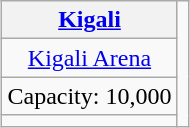<table class="wikitable" style="text-align:center;margin:1em auto;">
<tr>
<th><a href='#'>Kigali</a></th>
<td rowspan=4></td>
</tr>
<tr>
<td><a href='#'>Kigali Arena</a></td>
</tr>
<tr>
<td>Capacity: 10,000</td>
</tr>
<tr>
<td></td>
</tr>
</table>
